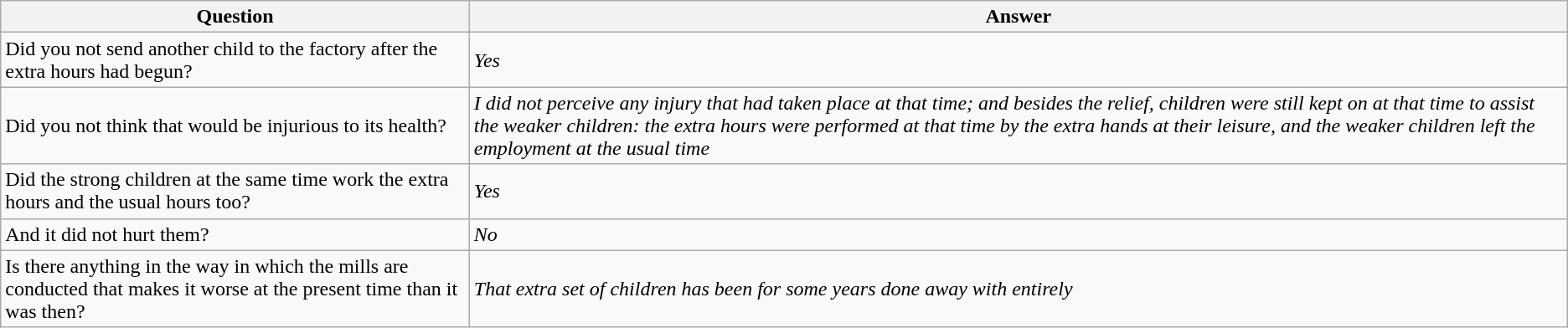<table class="wikitable">
<tr>
<th>Question</th>
<th>Answer</th>
</tr>
<tr>
<td>Did you not send another child to the factory after the extra hours had begun?</td>
<td><em>Yes</em></td>
</tr>
<tr>
<td>Did you not think that would be injurious to its health?</td>
<td><em>I did not perceive any injury that had taken place at that time; and besides the relief, children were still kept on at that time to assist the weaker children: the extra hours were performed at that time by the extra hands at their leisure, and the weaker children left the employment at the usual time</em></td>
</tr>
<tr>
<td>Did the strong children at the same time work the extra hours and the usual hours too?</td>
<td><em>Yes</em></td>
</tr>
<tr>
<td>And it did not hurt them?</td>
<td><em>No</em></td>
</tr>
<tr>
<td>Is there anything in the way in which the mills are conducted that makes it worse at the present time than it was then?</td>
<td><em>That extra set of children has been for some years done away with entirely</em></td>
</tr>
</table>
